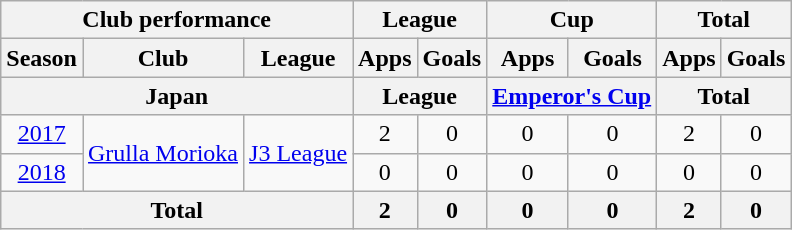<table class="wikitable" style="text-align:center;">
<tr>
<th colspan=3>Club performance</th>
<th colspan=2>League</th>
<th colspan=2>Cup</th>
<th colspan=2>Total</th>
</tr>
<tr>
<th>Season</th>
<th>Club</th>
<th>League</th>
<th>Apps</th>
<th>Goals</th>
<th>Apps</th>
<th>Goals</th>
<th>Apps</th>
<th>Goals</th>
</tr>
<tr>
<th colspan=3>Japan</th>
<th colspan=2>League</th>
<th colspan=2><a href='#'>Emperor's Cup</a></th>
<th colspan=2>Total</th>
</tr>
<tr>
<td><a href='#'>2017</a></td>
<td rowspan="2"><a href='#'>Grulla Morioka</a></td>
<td rowspan="2"><a href='#'>J3 League</a></td>
<td>2</td>
<td>0</td>
<td>0</td>
<td>0</td>
<td>2</td>
<td>0</td>
</tr>
<tr>
<td><a href='#'>2018</a></td>
<td>0</td>
<td>0</td>
<td>0</td>
<td>0</td>
<td>0</td>
<td>0</td>
</tr>
<tr>
<th colspan=3>Total</th>
<th>2</th>
<th>0</th>
<th>0</th>
<th>0</th>
<th>2</th>
<th>0</th>
</tr>
</table>
